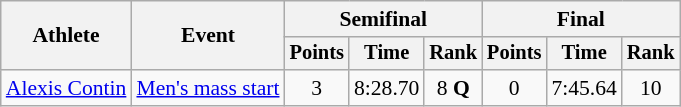<table class="wikitable" style="font-size:90%">
<tr>
<th rowspan=2>Athlete</th>
<th rowspan=2>Event</th>
<th colspan="3">Semifinal</th>
<th colspan="3">Final</th>
</tr>
<tr style="font-size:95%">
<th>Points</th>
<th>Time</th>
<th>Rank</th>
<th>Points</th>
<th>Time</th>
<th>Rank</th>
</tr>
<tr align=center>
<td align=left><a href='#'>Alexis Contin</a></td>
<td align=left><a href='#'>Men's mass start</a></td>
<td>3</td>
<td>8:28.70</td>
<td>8 <strong>Q</strong></td>
<td>0</td>
<td>7:45.64</td>
<td>10</td>
</tr>
</table>
